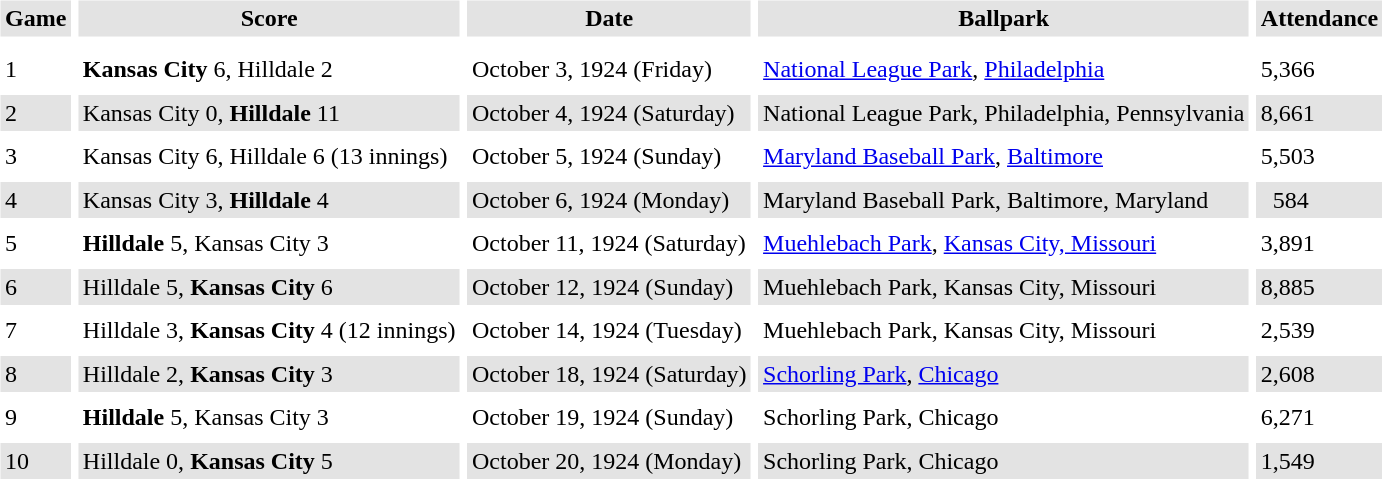<table border="0" cellspacing="5" cellpadding="3">
<tr style="background: #e3e3e3;">
<th>Game</th>
<th>Score</th>
<th>Date</th>
<th>Ballpark</th>
<th>Attendance</th>
</tr>
<tr style="background: #e3e3e3;">
</tr>
<tr>
<td>1</td>
<td><strong>Kansas City</strong> 6, Hilldale 2</td>
<td>October 3, 1924 (Friday)</td>
<td><a href='#'>National League Park</a>, <a href='#'>Philadelphia</a></td>
<td>5,366</td>
</tr>
<tr style="background: #e3e3e3;">
<td>2</td>
<td>Kansas City 0, <strong>Hilldale</strong> 11</td>
<td>October 4, 1924 (Saturday)</td>
<td>National League Park, Philadelphia, Pennsylvania</td>
<td>8,661</td>
</tr>
<tr>
<td>3</td>
<td>Kansas City 6, Hilldale 6 (13 innings)</td>
<td>October 5, 1924 (Sunday)</td>
<td><a href='#'>Maryland Baseball Park</a>, <a href='#'>Baltimore</a></td>
<td>5,503</td>
</tr>
<tr style="background: #e3e3e3;">
<td>4</td>
<td>Kansas City 3, <strong>Hilldale</strong> 4</td>
<td>October 6, 1924 (Monday)</td>
<td>Maryland Baseball Park, Baltimore, Maryland</td>
<td>  584</td>
</tr>
<tr>
<td>5</td>
<td><strong>Hilldale</strong> 5, Kansas City 3</td>
<td>October 11, 1924 (Saturday)</td>
<td><a href='#'>Muehlebach Park</a>, <a href='#'>Kansas City, Missouri</a></td>
<td>3,891</td>
</tr>
<tr style="background: #e3e3e3;">
<td>6</td>
<td>Hilldale 5, <strong>Kansas City</strong> 6</td>
<td>October 12, 1924 (Sunday)</td>
<td>Muehlebach Park, Kansas City, Missouri</td>
<td>8,885</td>
</tr>
<tr>
<td>7</td>
<td>Hilldale 3, <strong>Kansas City</strong> 4 (12 innings)</td>
<td>October 14, 1924 (Tuesday)</td>
<td>Muehlebach Park, Kansas City, Missouri</td>
<td>2,539</td>
</tr>
<tr style="background: #e3e3e3;">
<td>8</td>
<td>Hilldale 2, <strong>Kansas City</strong> 3</td>
<td>October 18, 1924 (Saturday)</td>
<td><a href='#'>Schorling Park</a>, <a href='#'>Chicago</a></td>
<td>2,608</td>
</tr>
<tr>
<td>9</td>
<td><strong>Hilldale</strong> 5, Kansas City 3</td>
<td>October 19, 1924 (Sunday)</td>
<td>Schorling Park, Chicago</td>
<td>6,271</td>
</tr>
<tr style="background: #e3e3e3;">
<td>10</td>
<td>Hilldale 0, <strong>Kansas City</strong> 5</td>
<td>October 20, 1924 (Monday)</td>
<td>Schorling Park, Chicago</td>
<td>1,549</td>
</tr>
<tr>
</tr>
</table>
